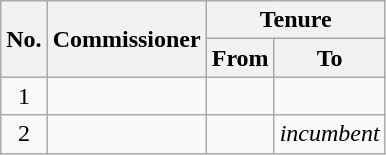<table class="wikitable sortable" style="text-align:center">
<tr>
<th rowspan=2>No.</th>
<th rowspan=2>Commissioner</th>
<th colspan=2>Tenure</th>
</tr>
<tr>
<th>From</th>
<th>To</th>
</tr>
<tr>
<td>1</td>
<td></td>
<td></td>
<td></td>
</tr>
<tr>
<td>2</td>
<td></td>
<td></td>
<td><em>incumbent</em></td>
</tr>
</table>
